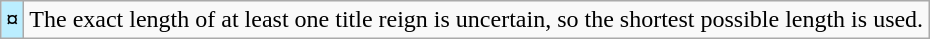<table class="wikitable">
<tr>
<th style="background-color:#bbeeff">¤</th>
<td>The exact length of at least one title reign is uncertain, so the shortest possible length is used.</td>
</tr>
</table>
